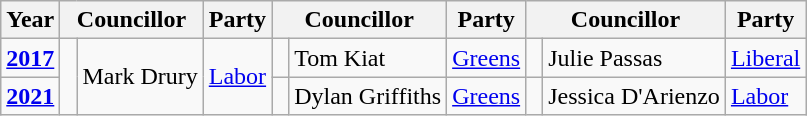<table class="wikitable">
<tr>
<th>Year</th>
<th colspan="2">Councillor</th>
<th>Party</th>
<th colspan="2">Councillor</th>
<th>Party</th>
<th colspan="2">Councillor</th>
<th>Party</th>
</tr>
<tr>
<td><strong><a href='#'>2017</a></strong></td>
<td rowspan="2" width="1px" > </td>
<td rowspan="2">Mark Drury</td>
<td rowspan="2"><a href='#'>Labor</a></td>
<td rowspan="1" width="1px" > </td>
<td rowspan="1">Tom Kiat</td>
<td rowspan="1"><a href='#'>Greens</a></td>
<td rowspan="1" width="1px" > </td>
<td rowspan="1">Julie Passas</td>
<td rowspan="1"><a href='#'>Liberal</a></td>
</tr>
<tr>
<td><strong><a href='#'>2021</a></strong></td>
<td rowspan="1" width="1px" > </td>
<td rowspan="1">Dylan Griffiths</td>
<td rowspan="1"><a href='#'>Greens</a></td>
<td rowspan="1" width="1px" > </td>
<td rowspan="1">Jessica D'Arienzo</td>
<td rowspan="1"><a href='#'>Labor</a></td>
</tr>
</table>
